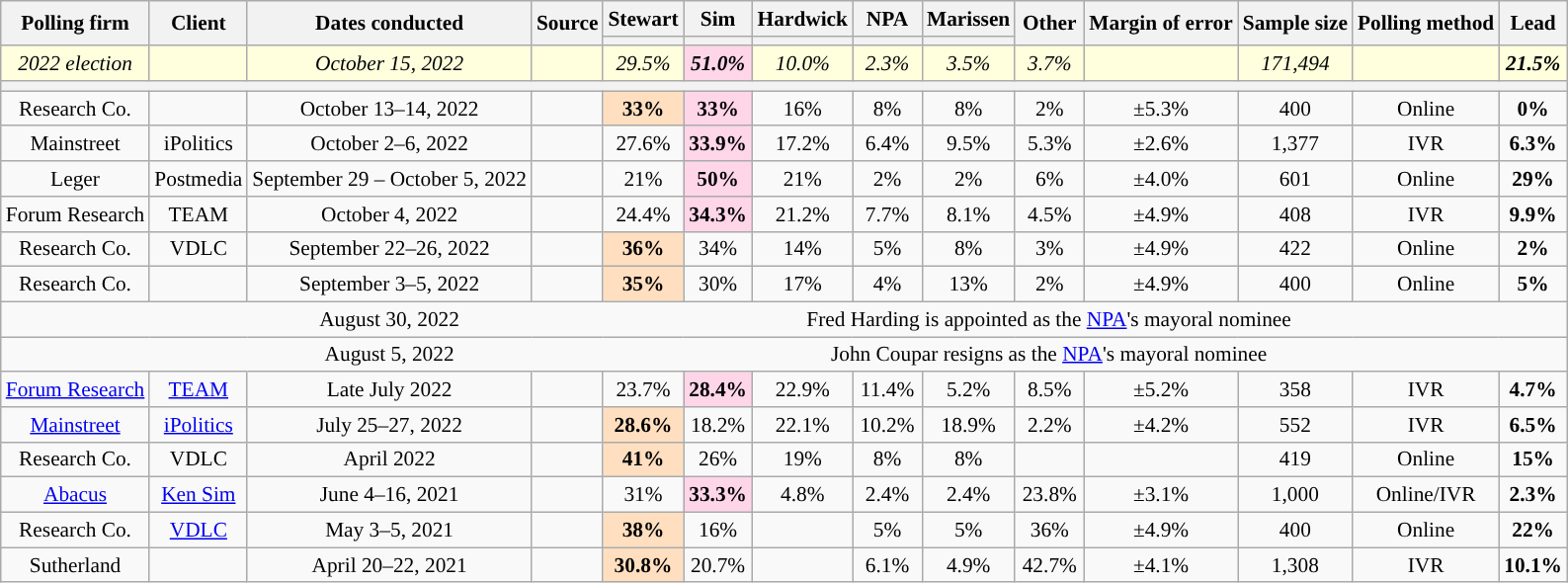<table class="wikitable sortable mw-datatable" style="text-align:center; font-size:89%">
<tr>
<th rowspan="2">Polling firm</th>
<th rowspan="2">Client</th>
<th rowspan="2">Dates conducted</th>
<th rowspan="2" !style="width:10px;">Source</th>
<th style="width:40px;">Stewart</th>
<th style="width:40px;">Sim</th>
<th style="width:40px;">Hardwick</th>
<th style="width:40px;">NPA</th>
<th style="width:40px;">Marissen</th>
<th rowspan="2" style="width:40px;">Other</th>
<th rowspan="2">Margin of error</th>
<th rowspan="2">Sample size</th>
<th rowspan="2">Polling method</th>
<th rowspan="2" style="width:20px;">Lead</th>
</tr>
<tr class="sorttop">
<th style="background:"></th>
<th style="background:"></th>
<th style="background:"></th>
<th style="background:"></th>
<th style="background:"></th>
</tr>
<tr style="background:#ffd;">
<td><em>2022 election</em></td>
<td></td>
<td><em>October 15, 2022</em></td>
<td></td>
<td><em>29.5%</em></td>
<td style="background:#FFD6E8;"><strong><em>51.0%</em></strong></td>
<td><em>10.0%</em></td>
<td><em>2.3%</em></td>
<td><em>3.5%</em></td>
<td><em>3.7%</em></td>
<td></td>
<td><em>171,494</em></td>
<td></td>
<td style="background:"><strong><em>21.5%</em></strong></td>
</tr>
<tr>
<th colspan="14"></th>
</tr>
<tr>
<td>Research Co.</td>
<td></td>
<td>October 13–14, 2022</td>
<td></td>
<td style="background:#ffdfc0;"><strong>33%</strong></td>
<td style="background:#FFD6E8;"><strong>33%</strong></td>
<td>16%</td>
<td>8%</td>
<td>8%</td>
<td>2%</td>
<td>±5.3%</td>
<td>400</td>
<td>Online</td>
<td><strong>0%</strong></td>
</tr>
<tr>
<td>Mainstreet</td>
<td>iPolitics</td>
<td>October 2–6, 2022</td>
<td></td>
<td>27.6%</td>
<td style="background:#FFD6E8;"><strong>33.9%</strong></td>
<td>17.2%</td>
<td>6.4%</td>
<td>9.5%</td>
<td>5.3%</td>
<td>±2.6%</td>
<td>1,377</td>
<td>IVR</td>
<td style="background:"><strong>6.3%</strong></td>
</tr>
<tr>
<td>Leger</td>
<td>Postmedia</td>
<td>September 29 – October 5, 2022</td>
<td></td>
<td>21%</td>
<td style="background:#FFD6E8;"><strong>50%</strong></td>
<td>21%</td>
<td>2%</td>
<td>2%</td>
<td>6%</td>
<td>±4.0%</td>
<td>601</td>
<td>Online</td>
<td style="background:"><strong>29%</strong></td>
</tr>
<tr>
<td>Forum Research</td>
<td>TEAM</td>
<td>October 4, 2022</td>
<td></td>
<td>24.4%</td>
<td style="background:#FFD6E8;"><strong>34.3%</strong></td>
<td>21.2%</td>
<td>7.7%</td>
<td>8.1%</td>
<td>4.5%</td>
<td>±4.9%</td>
<td>408</td>
<td>IVR</td>
<td style="background:"><strong>9.9%</strong></td>
</tr>
<tr>
<td>Research Co.</td>
<td>VDLC</td>
<td>September 22–26, 2022</td>
<td></td>
<td style="background:#ffdfc0;"><strong>36%</strong></td>
<td>34%</td>
<td>14%</td>
<td>5%</td>
<td>8%</td>
<td>3%</td>
<td>±4.9%</td>
<td>422</td>
<td>Online</td>
<td style="background:"><strong>2%</strong></td>
</tr>
<tr>
<td>Research Co.</td>
<td></td>
<td>September 3–5, 2022</td>
<td></td>
<td style="background:#ffdfc0;"><strong>35%</strong></td>
<td>30%</td>
<td>17%</td>
<td>4%</td>
<td>13%</td>
<td>2%</td>
<td>±4.9%</td>
<td>400</td>
<td>Online</td>
<td style="background:"><strong>5%</strong></td>
</tr>
<tr>
<td colspan="2" style="border-right-style:hidden;"></td>
<td style="border-right-style:hidden;" data-sort-value="2022-08-30">August 30, 2022</td>
<td colspan="14">Fred Harding is appointed as the <a href='#'>NPA</a>'s mayoral nominee</td>
</tr>
<tr>
<td colspan="2" style="border-right-style:hidden;"></td>
<td style="border-right-style:hidden;" data-sort-value="2022-08-05">August 5, 2022</td>
<td colspan="14">John Coupar resigns as the <a href='#'>NPA</a>'s mayoral nominee</td>
</tr>
<tr>
<td><a href='#'>Forum Research</a></td>
<td><a href='#'>TEAM</a></td>
<td>Late July 2022</td>
<td></td>
<td>23.7%</td>
<td style="background:#FFD6E8;"><strong>28.4%</strong></td>
<td>22.9%</td>
<td>11.4%</td>
<td>5.2%</td>
<td>8.5%</td>
<td>±5.2%</td>
<td>358</td>
<td>IVR</td>
<td style="background:"><strong>4.7%</strong></td>
</tr>
<tr>
<td><a href='#'>Mainstreet</a></td>
<td><a href='#'>iPolitics</a></td>
<td>July 25–27, 2022</td>
<td></td>
<td style="background:#ffdfc0;"><strong>28.6%</strong></td>
<td>18.2%</td>
<td>22.1%</td>
<td>10.2%</td>
<td>18.9%</td>
<td>2.2%</td>
<td>±4.2%</td>
<td>552</td>
<td>IVR</td>
<td style="background:"><strong>6.5%</strong></td>
</tr>
<tr>
<td>Research Co.</td>
<td>VDLC</td>
<td>April 2022</td>
<td></td>
<td style="background:#ffdfc0;"><strong>41%</strong></td>
<td>26%</td>
<td>19%</td>
<td>8%</td>
<td>8%</td>
<td></td>
<td></td>
<td>419</td>
<td>Online</td>
<td style="background:"><strong>15%</strong></td>
</tr>
<tr>
<td><a href='#'>Abacus</a></td>
<td><a href='#'>Ken Sim</a></td>
<td>June 4–16, 2021</td>
<td></td>
<td>31%</td>
<td style="background:#FFD6E8;"><strong>33.3%</strong></td>
<td>4.8%</td>
<td>2.4%</td>
<td>2.4%</td>
<td>23.8%</td>
<td>±3.1%</td>
<td>1,000</td>
<td>Online/IVR</td>
<td style="background:"><strong>2.3%</strong></td>
</tr>
<tr>
<td>Research Co.</td>
<td><a href='#'>VDLC</a></td>
<td>May 3–5, 2021</td>
<td></td>
<td style="background:#ffdfc0;"><strong>38%</strong></td>
<td>16%</td>
<td></td>
<td>5%</td>
<td>5%</td>
<td>36%</td>
<td>±4.9%</td>
<td>400</td>
<td>Online</td>
<td style="background:"><strong>22%</strong></td>
</tr>
<tr>
<td>Sutherland</td>
<td></td>
<td>April 20–22, 2021</td>
<td></td>
<td style="background:#ffdfc0;"><strong>30.8%</strong></td>
<td>20.7%</td>
<td></td>
<td>6.1%</td>
<td>4.9%</td>
<td>42.7%</td>
<td>±4.1%</td>
<td>1,308</td>
<td>IVR</td>
<td style="background:"><strong>10.1%</strong></td>
</tr>
</table>
